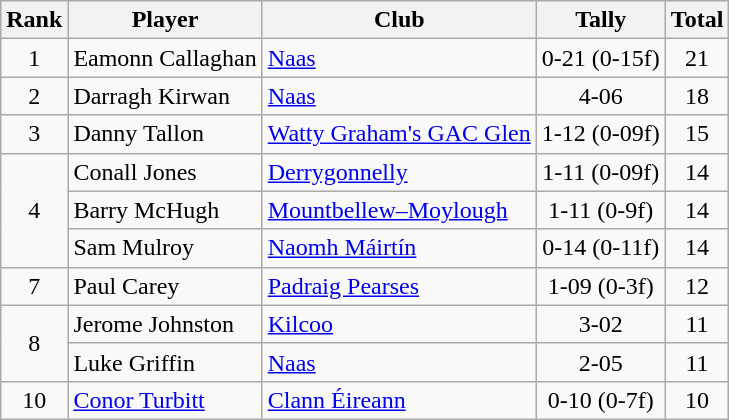<table class="wikitable">
<tr>
<th>Rank</th>
<th>Player</th>
<th>Club</th>
<th>Tally</th>
<th>Total</th>
</tr>
<tr>
<td rowspan="1" style="text-align:center;">1</td>
<td>Eamonn Callaghan</td>
<td><a href='#'>Naas</a></td>
<td align=center>0-21 (0-15f)</td>
<td align=center>21</td>
</tr>
<tr>
<td rowspan="1" style="text-align:center;">2</td>
<td>Darragh Kirwan</td>
<td><a href='#'>Naas</a></td>
<td align=center>4-06</td>
<td align=center>18</td>
</tr>
<tr>
<td rowspan="1" style="text-align:center;">3</td>
<td>Danny Tallon</td>
<td><a href='#'>Watty Graham's GAC Glen</a></td>
<td align=center>1-12 (0-09f)</td>
<td align=center>15</td>
</tr>
<tr>
<td rowspan="3" style="text-align:center;">4</td>
<td>Conall Jones</td>
<td><a href='#'>Derrygonnelly</a></td>
<td align=center>1-11 (0-09f)</td>
<td align=center>14</td>
</tr>
<tr>
<td>Barry McHugh</td>
<td><a href='#'>Mountbellew–Moylough</a></td>
<td align=center>1-11 (0-9f)</td>
<td align=center>14</td>
</tr>
<tr>
<td>Sam Mulroy</td>
<td><a href='#'>Naomh Máirtín</a></td>
<td align=center>0-14 (0-11f)</td>
<td align=center>14</td>
</tr>
<tr>
<td rowspan="1" style="text-align:center;">7</td>
<td>Paul Carey</td>
<td><a href='#'>Padraig Pearses</a></td>
<td align=center>1-09 (0-3f)</td>
<td align=center>12</td>
</tr>
<tr>
<td rowspan="2" style="text-align:center;">8</td>
<td>Jerome Johnston</td>
<td><a href='#'>Kilcoo</a></td>
<td align=center>3-02</td>
<td align=center>11</td>
</tr>
<tr>
<td>Luke Griffin</td>
<td><a href='#'>Naas</a></td>
<td align=center>2-05</td>
<td align=center>11</td>
</tr>
<tr>
<td rowspan="1" style="text-align:center;">10</td>
<td><a href='#'>Conor Turbitt</a></td>
<td><a href='#'>Clann Éireann</a></td>
<td align=center>0-10 (0-7f)</td>
<td align=center>10</td>
</tr>
</table>
